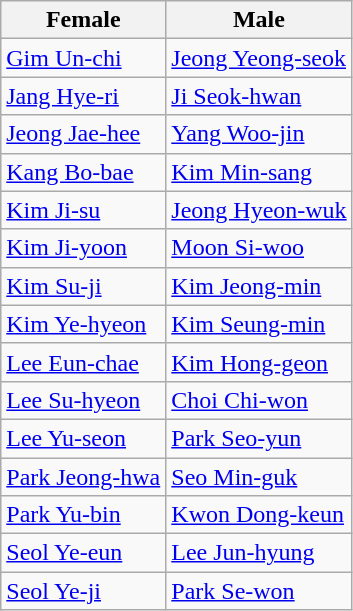<table class=wikitable>
<tr>
<th scope="col">Female</th>
<th scope="col">Male</th>
</tr>
<tr>
<td><a href='#'>Gim Un-chi</a></td>
<td><a href='#'>Jeong Yeong-seok</a></td>
</tr>
<tr>
<td><a href='#'>Jang Hye-ri</a></td>
<td><a href='#'>Ji Seok-hwan</a></td>
</tr>
<tr>
<td><a href='#'>Jeong Jae-hee</a></td>
<td><a href='#'>Yang Woo-jin</a></td>
</tr>
<tr>
<td><a href='#'>Kang Bo-bae</a></td>
<td><a href='#'>Kim Min-sang</a></td>
</tr>
<tr>
<td><a href='#'>Kim Ji-su</a></td>
<td><a href='#'>Jeong Hyeon-wuk</a></td>
</tr>
<tr>
<td><a href='#'>Kim Ji-yoon</a></td>
<td><a href='#'>Moon Si-woo</a></td>
</tr>
<tr>
<td><a href='#'>Kim Su-ji</a></td>
<td><a href='#'>Kim Jeong-min</a></td>
</tr>
<tr>
<td><a href='#'>Kim Ye-hyeon</a></td>
<td><a href='#'>Kim Seung-min</a></td>
</tr>
<tr>
<td><a href='#'>Lee Eun-chae</a></td>
<td><a href='#'>Kim Hong-geon</a></td>
</tr>
<tr>
<td><a href='#'>Lee Su-hyeon</a></td>
<td><a href='#'>Choi Chi-won</a></td>
</tr>
<tr>
<td><a href='#'>Lee Yu-seon</a></td>
<td><a href='#'>Park Seo-yun</a></td>
</tr>
<tr>
<td><a href='#'>Park Jeong-hwa</a></td>
<td><a href='#'>Seo Min-guk</a></td>
</tr>
<tr>
<td><a href='#'>Park Yu-bin</a></td>
<td><a href='#'>Kwon Dong-keun</a></td>
</tr>
<tr>
<td><a href='#'>Seol Ye-eun</a></td>
<td><a href='#'>Lee Jun-hyung</a></td>
</tr>
<tr>
<td><a href='#'>Seol Ye-ji</a></td>
<td><a href='#'>Park Se-won</a></td>
</tr>
</table>
